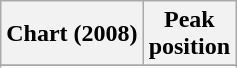<table class="wikitable sortable plainrowheaders" style="text-align:center">
<tr>
<th scope="col">Chart (2008)</th>
<th scope="col">Peak<br>position</th>
</tr>
<tr>
</tr>
<tr>
</tr>
<tr>
</tr>
</table>
